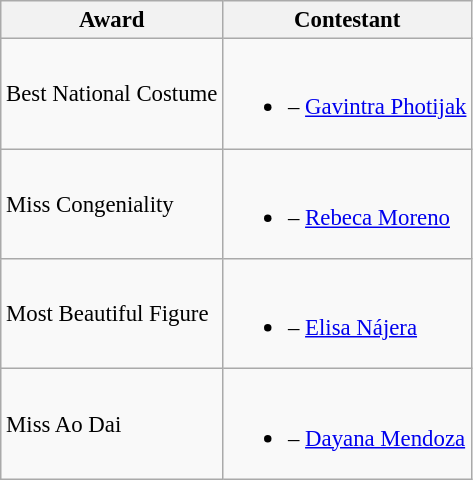<table class="wikitable sortable unsortable" style="font-size: 95%;">
<tr>
<th>Award</th>
<th>Contestant</th>
</tr>
<tr>
<td>Best National Costume</td>
<td><br><ul><li> – <a href='#'>Gavintra Photijak</a></li></ul></td>
</tr>
<tr>
<td>Miss Congeniality</td>
<td><br><ul><li> – <a href='#'>Rebeca Moreno</a></li></ul></td>
</tr>
<tr>
<td>Most Beautiful Figure</td>
<td><br><ul><li> – <a href='#'>Elisa Nájera</a></li></ul></td>
</tr>
<tr>
<td>Miss Ao Dai</td>
<td><br><ul><li> – <a href='#'>Dayana Mendoza</a></li></ul></td>
</tr>
</table>
